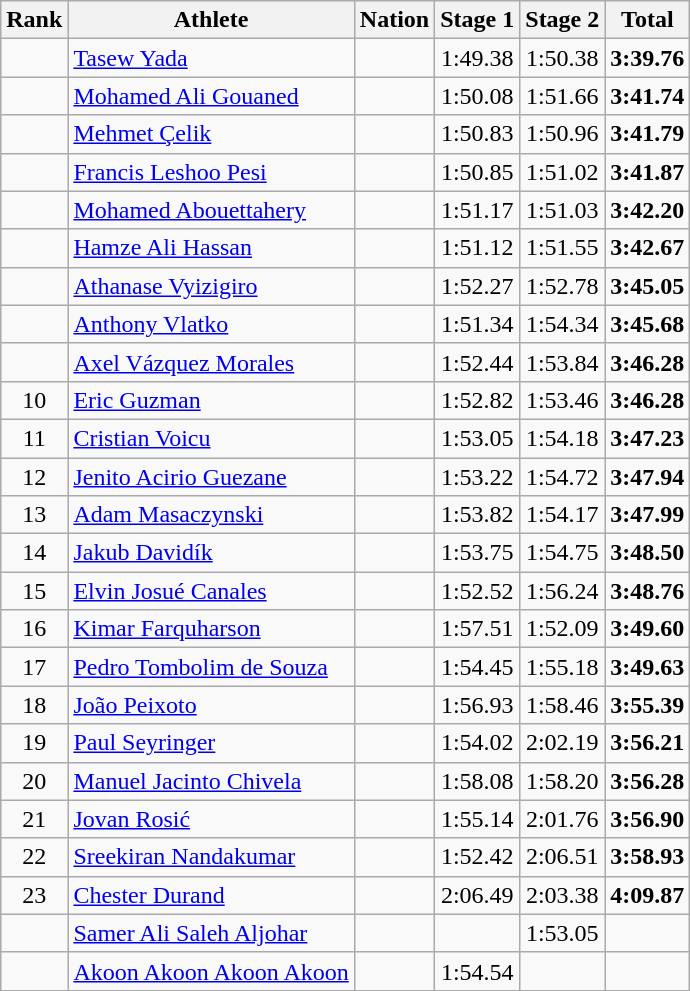<table class="wikitable sortable" style="text-align:center">
<tr>
<th>Rank</th>
<th>Athlete</th>
<th>Nation</th>
<th>Stage 1</th>
<th>Stage 2</th>
<th>Total</th>
</tr>
<tr>
<td></td>
<td align=left><a href='#'>Tasew Yada</a></td>
<td align=left></td>
<td>1:49.38</td>
<td>1:50.38</td>
<td><strong>3:39.76</strong></td>
</tr>
<tr>
<td></td>
<td align=left><a href='#'>Mohamed Ali Gouaned</a></td>
<td align=left></td>
<td>1:50.08</td>
<td>1:51.66</td>
<td><strong>3:41.74</strong></td>
</tr>
<tr>
<td></td>
<td align=left><a href='#'>Mehmet Çelik</a></td>
<td align=left></td>
<td>1:50.83</td>
<td>1:50.96</td>
<td><strong>3:41.79</strong></td>
</tr>
<tr>
<td></td>
<td align=left><a href='#'>Francis Leshoo Pesi</a></td>
<td align=left></td>
<td>1:50.85</td>
<td>1:51.02</td>
<td><strong>3:41.87</strong></td>
</tr>
<tr>
<td></td>
<td align=left><a href='#'>Mohamed Abouettahery</a></td>
<td align=left></td>
<td>1:51.17</td>
<td>1:51.03</td>
<td><strong>3:42.20</strong></td>
</tr>
<tr>
<td></td>
<td align=left><a href='#'>Hamze Ali Hassan</a></td>
<td align=left></td>
<td>1:51.12</td>
<td>1:51.55</td>
<td><strong>3:42.67</strong></td>
</tr>
<tr>
<td></td>
<td align=left><a href='#'>Athanase Vyizigiro</a></td>
<td align=left></td>
<td>1:52.27</td>
<td>1:52.78</td>
<td><strong>3:45.05</strong></td>
</tr>
<tr>
<td></td>
<td align=left><a href='#'>Anthony Vlatko</a></td>
<td align=left></td>
<td>1:51.34</td>
<td>1:54.34</td>
<td><strong>3:45.68</strong></td>
</tr>
<tr>
<td></td>
<td align=left><a href='#'>Axel Vázquez Morales</a></td>
<td align=left></td>
<td>1:52.44</td>
<td>1:53.84</td>
<td><strong>3:46.28</strong></td>
</tr>
<tr>
<td>10</td>
<td align=left><a href='#'>Eric Guzman</a></td>
<td align=left></td>
<td>1:52.82</td>
<td>1:53.46</td>
<td><strong>3:46.28</strong></td>
</tr>
<tr>
<td>11</td>
<td align=left><a href='#'>Cristian Voicu</a></td>
<td align=left></td>
<td>1:53.05</td>
<td>1:54.18</td>
<td><strong>3:47.23</strong></td>
</tr>
<tr>
<td>12</td>
<td align=left><a href='#'>Jenito Acirio Guezane</a></td>
<td align=left></td>
<td>1:53.22</td>
<td>1:54.72</td>
<td><strong>3:47.94</strong></td>
</tr>
<tr>
<td>13</td>
<td align=left><a href='#'>Adam Masaczynski</a></td>
<td align=left></td>
<td>1:53.82</td>
<td>1:54.17</td>
<td><strong>3:47.99</strong></td>
</tr>
<tr>
<td>14</td>
<td align=left><a href='#'>Jakub Davidík</a></td>
<td align=left></td>
<td>1:53.75</td>
<td>1:54.75</td>
<td><strong>3:48.50</strong></td>
</tr>
<tr>
<td>15</td>
<td align=left><a href='#'>Elvin Josué Canales</a></td>
<td align=left></td>
<td>1:52.52</td>
<td>1:56.24</td>
<td><strong>3:48.76</strong></td>
</tr>
<tr>
<td>16</td>
<td align=left><a href='#'>Kimar Farquharson</a></td>
<td align=left></td>
<td>1:57.51</td>
<td>1:52.09</td>
<td><strong>3:49.60</strong></td>
</tr>
<tr>
<td>17</td>
<td align=left><a href='#'>Pedro Tombolim de Souza</a></td>
<td align=left></td>
<td>1:54.45</td>
<td>1:55.18</td>
<td><strong>3:49.63</strong></td>
</tr>
<tr>
<td>18</td>
<td align=left><a href='#'>João Peixoto</a></td>
<td align=left></td>
<td>1:56.93</td>
<td>1:58.46</td>
<td><strong>3:55.39</strong></td>
</tr>
<tr>
<td>19</td>
<td align=left><a href='#'>Paul Seyringer</a></td>
<td align=left></td>
<td>1:54.02</td>
<td>2:02.19</td>
<td><strong>3:56.21</strong></td>
</tr>
<tr>
<td>20</td>
<td align=left><a href='#'>Manuel Jacinto Chivela</a></td>
<td align=left></td>
<td>1:58.08</td>
<td>1:58.20</td>
<td><strong>3:56.28</strong></td>
</tr>
<tr>
<td>21</td>
<td align=left><a href='#'>Jovan Rosić</a></td>
<td align=left></td>
<td>1:55.14</td>
<td>2:01.76</td>
<td><strong>3:56.90</strong></td>
</tr>
<tr>
<td>22</td>
<td align=left><a href='#'>Sreekiran Nandakumar</a></td>
<td align=left></td>
<td>1:52.42</td>
<td>2:06.51</td>
<td><strong>3:58.93</strong></td>
</tr>
<tr>
<td>23</td>
<td align=left><a href='#'>Chester Durand</a></td>
<td align=left></td>
<td>2:06.49</td>
<td>2:03.38</td>
<td><strong>4:09.87</strong></td>
</tr>
<tr>
<td></td>
<td align=left><a href='#'>Samer Ali Saleh Aljohar</a></td>
<td align=left></td>
<td></td>
<td>1:53.05</td>
<td></td>
</tr>
<tr>
<td></td>
<td align=left><a href='#'>Akoon Akoon Akoon Akoon</a></td>
<td align=left></td>
<td>1:54.54</td>
<td></td>
<td></td>
</tr>
</table>
